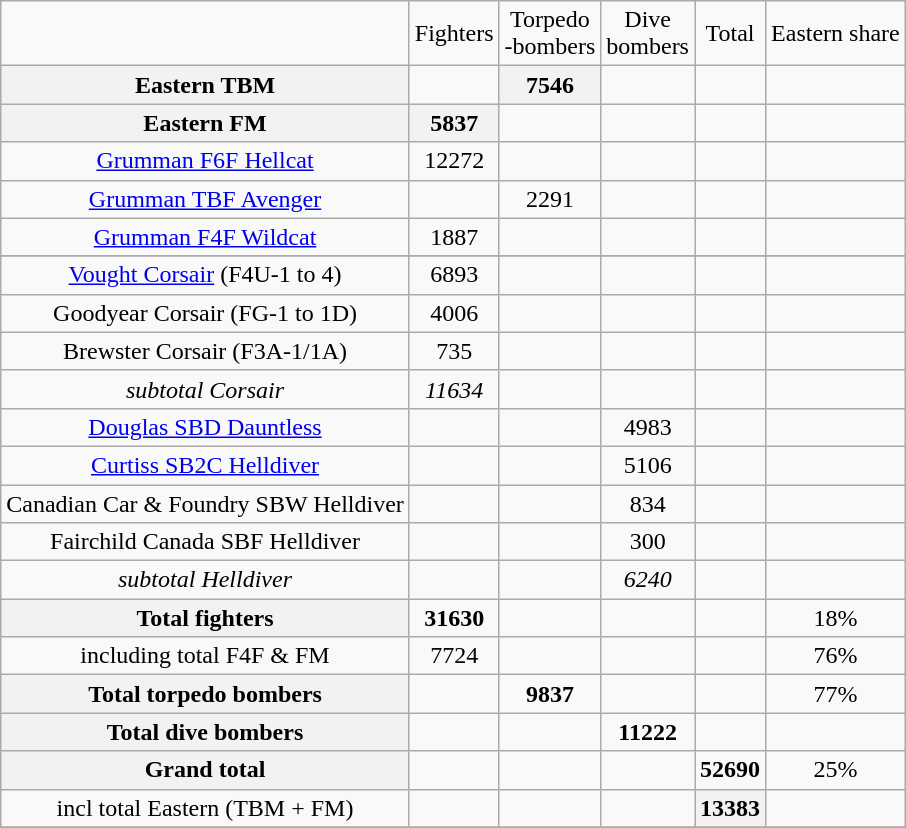<table class="wikitable centre" style="vertical-align:top; text-align:center">
<tr>
<td></td>
<td>Fighters</td>
<td>Torpedo <br> -bombers</td>
<td>Dive <br> bombers</td>
<td>Total</td>
<td>Eastern share</td>
</tr>
<tr>
<th>Eastern TBM</th>
<td></td>
<th>7546</th>
<td></td>
<td></td>
<td></td>
</tr>
<tr>
<th>Eastern FM</th>
<th>5837</th>
<td></td>
<td></td>
<td></td>
<td></td>
</tr>
<tr>
<td><a href='#'>Grumman F6F Hellcat</a></td>
<td>12272</td>
<td></td>
<td></td>
<td></td>
<td></td>
</tr>
<tr>
<td><a href='#'>Grumman TBF Avenger</a></td>
<td></td>
<td>2291</td>
<td></td>
<td></td>
<td></td>
</tr>
<tr>
<td><a href='#'>Grumman F4F Wildcat</a></td>
<td>1887</td>
<td></td>
<td></td>
<td></td>
<td></td>
</tr>
<tr>
</tr>
<tr>
<td><a href='#'>Vought Corsair</a> (F4U-1 to 4)</td>
<td>6893</td>
<td></td>
<td></td>
<td></td>
<td></td>
</tr>
<tr>
<td>Goodyear Corsair (FG-1 to 1D)</td>
<td>4006</td>
<td></td>
<td></td>
<td></td>
<td></td>
</tr>
<tr>
<td>Brewster Corsair (F3A-1/1A)</td>
<td>735</td>
<td></td>
<td></td>
<td></td>
<td></td>
</tr>
<tr>
<td><em>subtotal Corsair</em></td>
<td><em>11634</em></td>
<td></td>
<td></td>
<td></td>
<td></td>
</tr>
<tr>
<td><a href='#'>Douglas SBD Dauntless</a></td>
<td></td>
<td></td>
<td>4983 </td>
<td></td>
<td></td>
</tr>
<tr>
<td><a href='#'>Curtiss SB2C Helldiver</a></td>
<td></td>
<td></td>
<td>5106</td>
<td></td>
<td></td>
</tr>
<tr>
<td>Canadian Car & Foundry SBW Helldiver</td>
<td></td>
<td></td>
<td>834</td>
<td></td>
<td></td>
</tr>
<tr>
<td>Fairchild Canada SBF Helldiver</td>
<td></td>
<td></td>
<td>300</td>
<td></td>
<td></td>
</tr>
<tr>
<td><em>subtotal Helldiver</em></td>
<td></td>
<td></td>
<td><em>6240</em> </td>
<td></td>
<td></td>
</tr>
<tr>
<th>Total fighters</th>
<td><strong>31630</strong></td>
<td></td>
<td></td>
<td></td>
<td>18%</td>
</tr>
<tr>
<td>including total F4F & FM</td>
<td>7724</td>
<td></td>
<td></td>
<td></td>
<td>76%</td>
</tr>
<tr>
<th>Total torpedo bombers</th>
<td></td>
<td><strong>9837</strong></td>
<td></td>
<td></td>
<td>77%</td>
</tr>
<tr>
<th>Total dive bombers</th>
<td></td>
<td></td>
<td><strong>11222</strong></td>
<td></td>
<td></td>
</tr>
<tr>
<th>Grand total</th>
<td></td>
<td></td>
<td></td>
<td><strong>52690</strong></td>
<td>25%</td>
</tr>
<tr>
<td>incl total Eastern (TBM + FM)</td>
<td></td>
<td></td>
<td></td>
<th><strong>13383</strong></th>
<td></td>
</tr>
<tr>
</tr>
</table>
